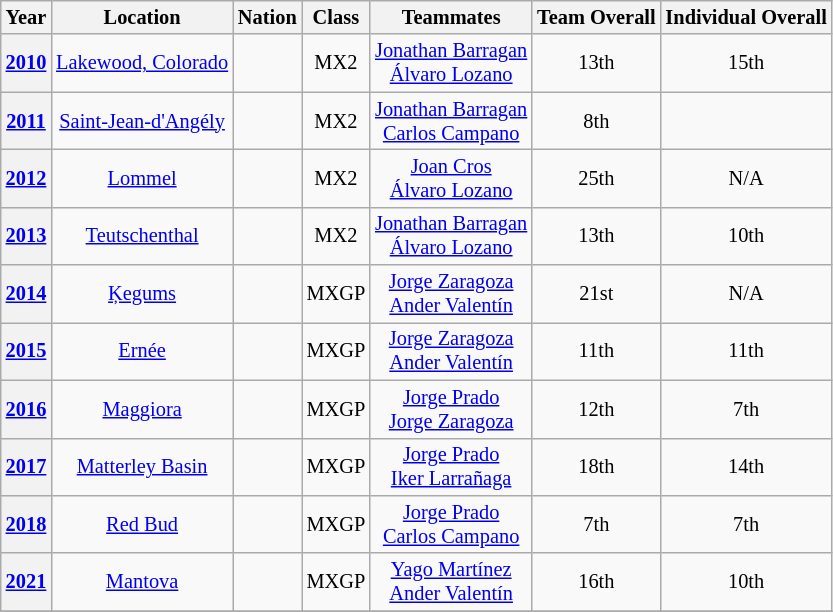<table class="wikitable" style="font-size: 85%; text-align:center">
<tr>
<th>Year</th>
<th>Location</th>
<th>Nation</th>
<th>Class</th>
<th>Teammates</th>
<th>Team Overall</th>
<th>Individual Overall</th>
</tr>
<tr>
<th><a href='#'>2010</a></th>
<td> <a href='#'>Lakewood, Colorado</a></td>
<td></td>
<td>MX2</td>
<td><a href='#'>Jonathan Barragan</a><br><a href='#'>Álvaro Lozano</a></td>
<td>13th</td>
<td>15th</td>
</tr>
<tr>
<th><a href='#'>2011</a></th>
<td> <a href='#'>Saint-Jean-d'Angély</a></td>
<td></td>
<td>MX2</td>
<td><a href='#'>Jonathan Barragan</a><br><a href='#'>Carlos Campano</a></td>
<td>8th</td>
<td></td>
</tr>
<tr>
<th><a href='#'>2012</a></th>
<td> <a href='#'>Lommel</a></td>
<td></td>
<td>MX2</td>
<td><a href='#'>Joan Cros</a><br><a href='#'>Álvaro Lozano</a></td>
<td>25th</td>
<td>N/A</td>
</tr>
<tr>
<th><a href='#'>2013</a></th>
<td> <a href='#'>Teutschenthal</a></td>
<td></td>
<td>MX2</td>
<td><a href='#'>Jonathan Barragan</a><br><a href='#'>Álvaro Lozano</a></td>
<td>13th</td>
<td>10th</td>
</tr>
<tr>
<th><a href='#'>2014</a></th>
<td> <a href='#'>Ķegums</a></td>
<td></td>
<td>MXGP</td>
<td><a href='#'>Jorge Zaragoza</a><br><a href='#'>Ander Valentín</a></td>
<td>21st</td>
<td>N/A</td>
</tr>
<tr>
<th><a href='#'>2015</a></th>
<td> <a href='#'>Ernée</a></td>
<td></td>
<td>MXGP</td>
<td><a href='#'>Jorge Zaragoza</a><br><a href='#'>Ander Valentín</a></td>
<td>11th</td>
<td>11th</td>
</tr>
<tr>
<th><a href='#'>2016</a></th>
<td> <a href='#'>Maggiora</a></td>
<td></td>
<td>MXGP</td>
<td><a href='#'>Jorge Prado</a><br><a href='#'>Jorge Zaragoza</a></td>
<td>12th</td>
<td>7th</td>
</tr>
<tr>
<th><a href='#'>2017</a></th>
<td> <a href='#'>Matterley Basin</a></td>
<td></td>
<td>MXGP</td>
<td><a href='#'>Jorge Prado</a><br><a href='#'>Iker Larrañaga</a></td>
<td>18th</td>
<td>14th</td>
</tr>
<tr>
<th><a href='#'>2018</a></th>
<td> <a href='#'>Red Bud</a></td>
<td></td>
<td>MXGP</td>
<td><a href='#'>Jorge Prado</a><br><a href='#'>Carlos Campano</a></td>
<td>7th</td>
<td>7th</td>
</tr>
<tr>
<th><a href='#'>2021</a></th>
<td> <a href='#'>Mantova</a></td>
<td></td>
<td>MXGP</td>
<td><a href='#'>Yago Martínez</a><br><a href='#'>Ander Valentín</a></td>
<td>16th</td>
<td>10th</td>
</tr>
<tr>
</tr>
</table>
